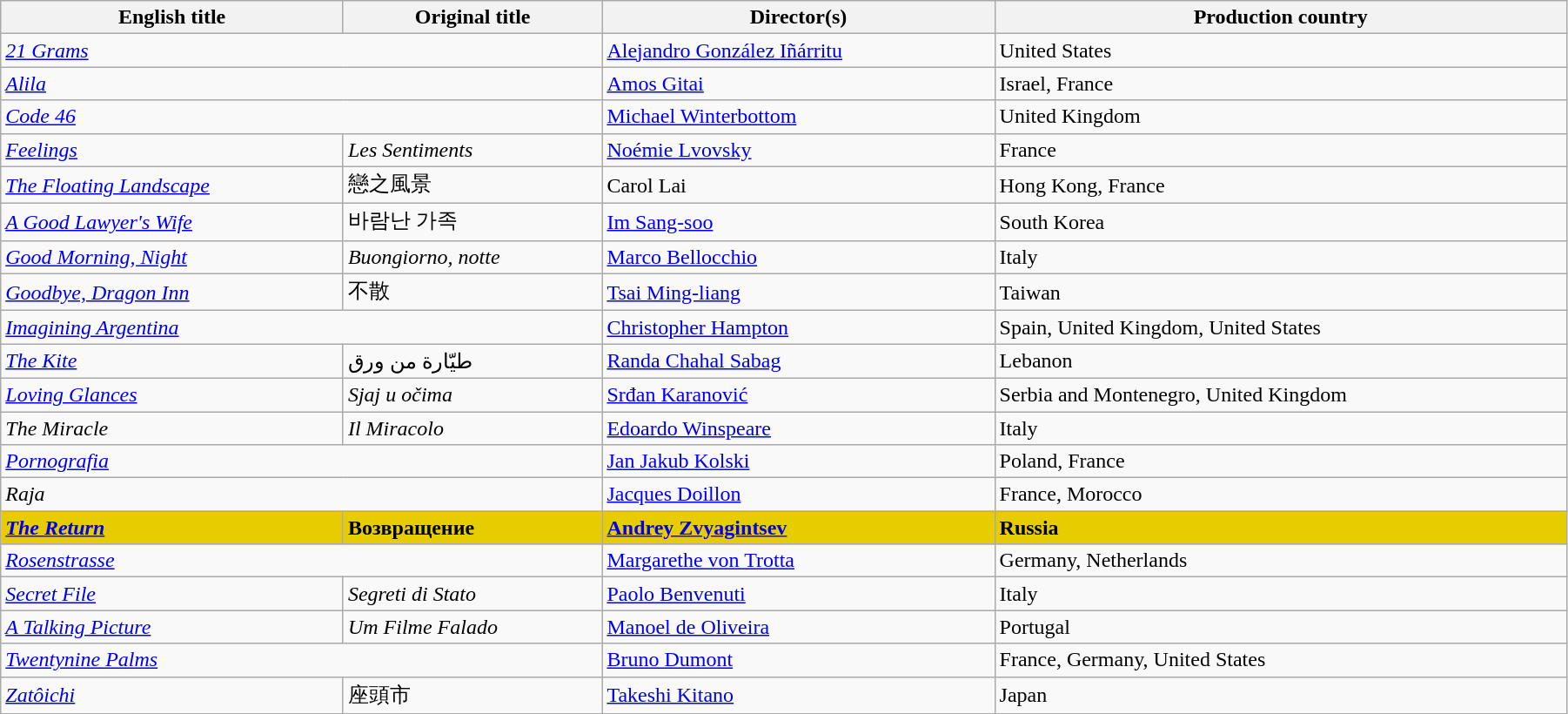<table class="wikitable" style="width:95%; margin-bottom:0px">
<tr>
<th>English title</th>
<th>Original title</th>
<th>Director(s)</th>
<th>Production country</th>
</tr>
<tr>
<td colspan=2><em><a href='#'>21 Grams</a></em></td>
<td data-sort-value="Inarritu"><a href='#'>Alejandro González Iñárritu</a></td>
<td>United States</td>
</tr>
<tr>
<td colspan=2><em><a href='#'>Alila</a></em></td>
<td data-sort-value="Gitai"><a href='#'>Amos Gitai</a></td>
<td>Israel, France</td>
</tr>
<tr>
<td colspan=2><em><a href='#'>Code 46</a></em></td>
<td data-sort-value="Winterbottom"><a href='#'>Michael Winterbottom</a></td>
<td>United Kingdom</td>
</tr>
<tr>
<td><em><a href='#'>Feelings</a></em></td>
<td data-sort-value="Sentiments"><em>Les Sentiments</em></td>
<td data-sort-value="Lvovsky"><a href='#'>Noémie Lvovsky</a></td>
<td>France</td>
</tr>
<tr>
<td data-sort-value="Floating"><em><a href='#'>The Floating Landscape</a></em></td>
<td>戀之風景</td>
<td data-sort-value="Lai">Carol Lai</td>
<td>Hong Kong, France</td>
</tr>
<tr>
<td data-sort-value="Good"><em><a href='#'>A Good Lawyer's Wife</a></em></td>
<td>바람난 가족</td>
<td data-sort-value="Sang-soo"><a href='#'>Im Sang-soo</a></td>
<td>South Korea</td>
</tr>
<tr>
<td><em><a href='#'>Good Morning, Night</a></em></td>
<td><em>Buongiorno, notte</em></td>
<td data-sort-value="Bellocchio"><a href='#'>Marco Bellocchio</a></td>
<td>Italy</td>
</tr>
<tr>
<td><em><a href='#'>Goodbye, Dragon Inn</a></em></td>
<td>不散</td>
<td data-sort-value="Tsai"><a href='#'>Tsai Ming-liang</a></td>
<td>Taiwan</td>
</tr>
<tr>
<td colspan=2><em><a href='#'>Imagining Argentina</a></em></td>
<td data-sort-value="Hampton"><a href='#'>Christopher Hampton</a></td>
<td>Spain, United Kingdom, United States</td>
</tr>
<tr>
<td data-sort-value="Kite"><em><a href='#'>The Kite</a></em></td>
<td data-sort-value="Cerf">طيّارة من ورق</td>
<td data-sort-value="Chahal"><a href='#'>Randa Chahal Sabag</a></td>
<td>Lebanon</td>
</tr>
<tr>
<td><em><a href='#'>Loving Glances</a></em></td>
<td><em>Sjaj u očima</em></td>
<td data-sort-value="Karanovic"><a href='#'>Srđan Karanović</a></td>
<td>Serbia and Montenegro, United Kingdom</td>
</tr>
<tr>
<td data-sort-value="Miracle"><em>The Miracle</em></td>
<td data-sort-value="Miracolo"><em>Il Miracolo</em></td>
<td data-sort-value="Winspeare"><a href='#'>Edoardo Winspeare</a></td>
<td>Italy</td>
</tr>
<tr>
<td colspan="2"><em><a href='#'>Pornografia</a></em></td>
<td data-sort-value="Kolski"><a href='#'>Jan Jakub Kolski</a></td>
<td>Poland, France</td>
</tr>
<tr>
<td colspan=2><em>Raja</em></td>
<td data-sort-value="Doillon"><a href='#'>Jacques Doillon</a></td>
<td>France, Morocco</td>
</tr>
<tr style="background:#E7CD00;">
<td data-sort-value="Return"><em><a href='#'><strong>The Return</strong></a></em></td>
<td><strong>Возвращение</strong></td>
<td data-sort-value="Zvyagintsev"><strong><a href='#'>Andrey Zvyagintsev</a></strong></td>
<td><strong>Russia</strong></td>
</tr>
<tr>
<td colspan=2><em><a href='#'>Rosenstrasse</a></em></td>
<td data-sort-value="Trotta"><a href='#'>Margarethe von Trotta</a></td>
<td>Germany, Netherlands</td>
</tr>
<tr>
<td><em><a href='#'>Secret File</a></em></td>
<td><em>Segreti di Stato</em></td>
<td data-sort-value="Benvenuti"><a href='#'>Paolo Benvenuti</a></td>
<td>Italy</td>
</tr>
<tr>
<td data-sort-value="Talking"><em><a href='#'>A Talking Picture</a></em></td>
<td data-sort-value="Filme"><em>Um Filme Falado</em></td>
<td data-sort-value="Oliveira"><a href='#'>Manoel de Oliveira</a></td>
<td>Portugal</td>
</tr>
<tr>
<td colspan=2><em><a href='#'>Twentynine Palms</a></em></td>
<td data-sort-value="Dumont"><a href='#'>Bruno Dumont</a></td>
<td>France, Germany, United States</td>
</tr>
<tr>
<td><em><a href='#'>Zatôichi</a></em></td>
<td>座頭市</td>
<td data-sort-value="Kitano"><a href='#'>Takeshi Kitano</a></td>
<td>Japan</td>
</tr>
</table>
